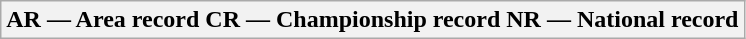<table class=wikitable>
<tr>
<th>AR — Area record  CR — Championship record  NR — National record</th>
</tr>
</table>
